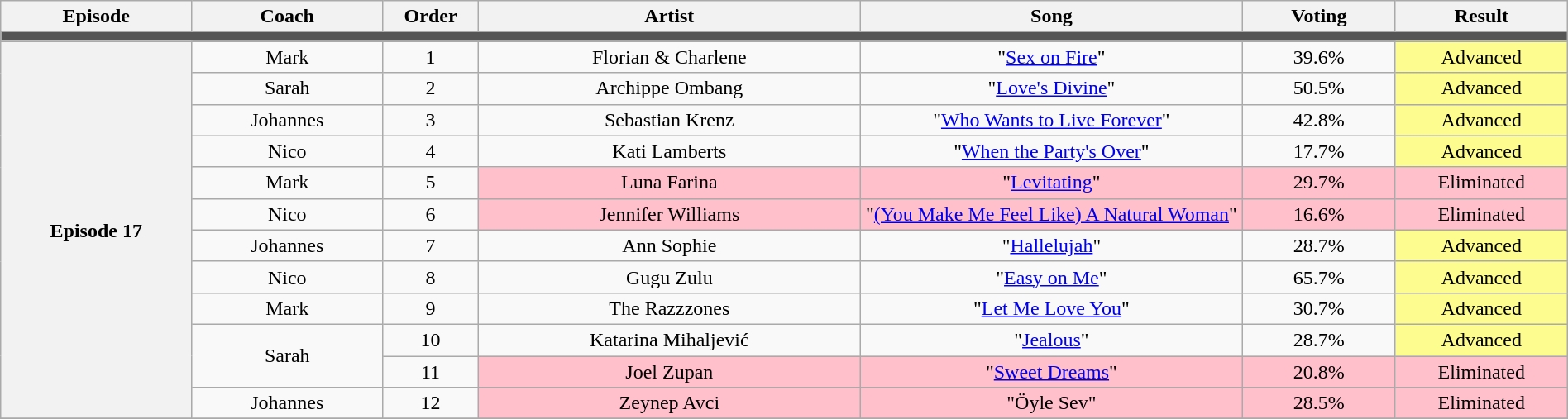<table class="wikitable plainrowheaders" style="text-align: center; width:100%;">
<tr>
<th scope="col" style="width:10%;">Episode</th>
<th style="width:10%;">Coach</th>
<th style="width:05%;">Order</th>
<th style="width:20%;">Artist</th>
<th style="width:20%;">Song</th>
<th style="width:08%;">Voting</th>
<th style="width:09%;">Result</th>
</tr>
<tr>
<td colspan="7" style="background:#555;"></td>
</tr>
<tr>
<th rowspan="12">Episode 17<br><small></small></th>
<td>Mark</td>
<td>1</td>
<td>Florian & Charlene</td>
<td>"<a href='#'>Sex on Fire</a>"</td>
<td>39.6%</td>
<td style="background:#fdfc8f;">Advanced</td>
</tr>
<tr>
<td>Sarah</td>
<td>2</td>
<td>Archippe Ombang</td>
<td>"<a href='#'>Love's Divine</a>"</td>
<td>50.5%</td>
<td style="background:#fdfc8f;">Advanced</td>
</tr>
<tr>
<td>Johannes</td>
<td>3</td>
<td>Sebastian Krenz</td>
<td>"<a href='#'>Who Wants to Live Forever</a>"</td>
<td>42.8%</td>
<td style="background:#fdfc8f;">Advanced</td>
</tr>
<tr>
<td>Nico</td>
<td>4</td>
<td>Kati Lamberts</td>
<td>"<a href='#'>When the Party's Over</a>"</td>
<td>17.7%</td>
<td style="background:#fdfc8f;">Advanced</td>
</tr>
<tr>
<td>Mark</td>
<td>5</td>
<td style="background:pink;">Luna Farina</td>
<td style="background:pink;">"<a href='#'>Levitating</a>"</td>
<td style="background:pink;">29.7%</td>
<td style="background:pink;">Eliminated</td>
</tr>
<tr>
<td>Nico</td>
<td>6</td>
<td style="background:pink;">Jennifer Williams</td>
<td style="background:pink;">"<a href='#'>(You Make Me Feel Like) A Natural Woman</a>"</td>
<td style="background:pink;">16.6%</td>
<td style="background:pink;">Eliminated</td>
</tr>
<tr>
<td>Johannes</td>
<td>7</td>
<td>Ann Sophie</td>
<td>"<a href='#'>Hallelujah</a>"</td>
<td>28.7%</td>
<td style="background:#fdfc8f;">Advanced</td>
</tr>
<tr>
<td>Nico</td>
<td>8</td>
<td>Gugu Zulu</td>
<td>"<a href='#'>Easy on Me</a>"</td>
<td>65.7%</td>
<td style="background:#fdfc8f;">Advanced</td>
</tr>
<tr>
<td>Mark</td>
<td>9</td>
<td>The Razzzones</td>
<td>"<a href='#'>Let Me Love You</a>"</td>
<td>30.7%</td>
<td style="background:#fdfc8f;">Advanced</td>
</tr>
<tr>
<td rowspan="2">Sarah</td>
<td>10</td>
<td>Katarina Mihaljević</td>
<td>"<a href='#'>Jealous</a>"</td>
<td>28.7%</td>
<td style="background:#fdfc8f;">Advanced</td>
</tr>
<tr>
<td>11</td>
<td style="background:pink;">Joel Zupan</td>
<td style="background:pink;">"<a href='#'>Sweet Dreams</a>"</td>
<td style="background:pink;">20.8%</td>
<td style="background:pink;">Eliminated</td>
</tr>
<tr>
<td>Johannes</td>
<td>12</td>
<td style="background:pink;">Zeynep Avci</td>
<td style="background:pink;">"Öyle Sev"</td>
<td style="background:pink;">28.5%</td>
<td style="background:pink;">Eliminated</td>
</tr>
<tr>
</tr>
</table>
